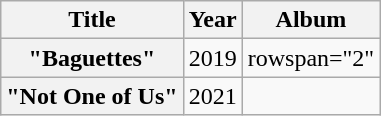<table class="wikitable plainrowheaders" style="text-align:center;">
<tr>
<th scope="col" rowspan="1">Title</th>
<th scope="col" rowspan="1">Year</th>
<th scope="col" rowspan="1">Album</th>
</tr>
<tr>
<th scope="row">"Baguettes"<br></th>
<td>2019</td>
<td>rowspan="2" </td>
</tr>
<tr>
<th scope="row">"Not One of Us"<br></th>
<td>2021</td>
</tr>
</table>
